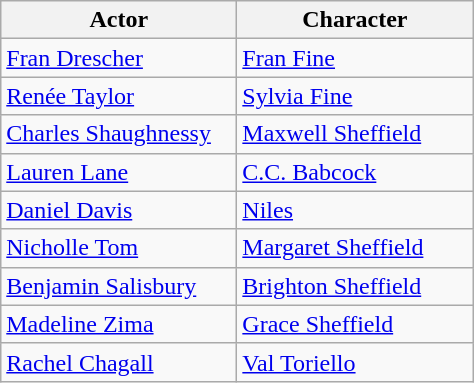<table class="wikitable">
<tr>
<th width="150">Actor</th>
<th width="150">Character</th>
</tr>
<tr>
<td><a href='#'>Fran Drescher</a></td>
<td><a href='#'>Fran Fine</a></td>
</tr>
<tr>
<td><a href='#'>Renée Taylor</a></td>
<td><a href='#'>Sylvia Fine</a></td>
</tr>
<tr>
<td><a href='#'>Charles Shaughnessy</a></td>
<td><a href='#'>Maxwell Sheffield</a></td>
</tr>
<tr>
<td><a href='#'>Lauren Lane</a></td>
<td><a href='#'>C.C. Babcock</a></td>
</tr>
<tr>
<td><a href='#'>Daniel Davis</a></td>
<td><a href='#'>Niles</a></td>
</tr>
<tr>
<td><a href='#'>Nicholle Tom</a></td>
<td><a href='#'>Margaret Sheffield</a></td>
</tr>
<tr>
<td><a href='#'>Benjamin Salisbury</a></td>
<td><a href='#'>Brighton Sheffield</a></td>
</tr>
<tr>
<td><a href='#'>Madeline Zima</a></td>
<td><a href='#'>Grace Sheffield</a></td>
</tr>
<tr>
<td><a href='#'>Rachel Chagall</a></td>
<td><a href='#'>Val Toriello</a></td>
</tr>
</table>
